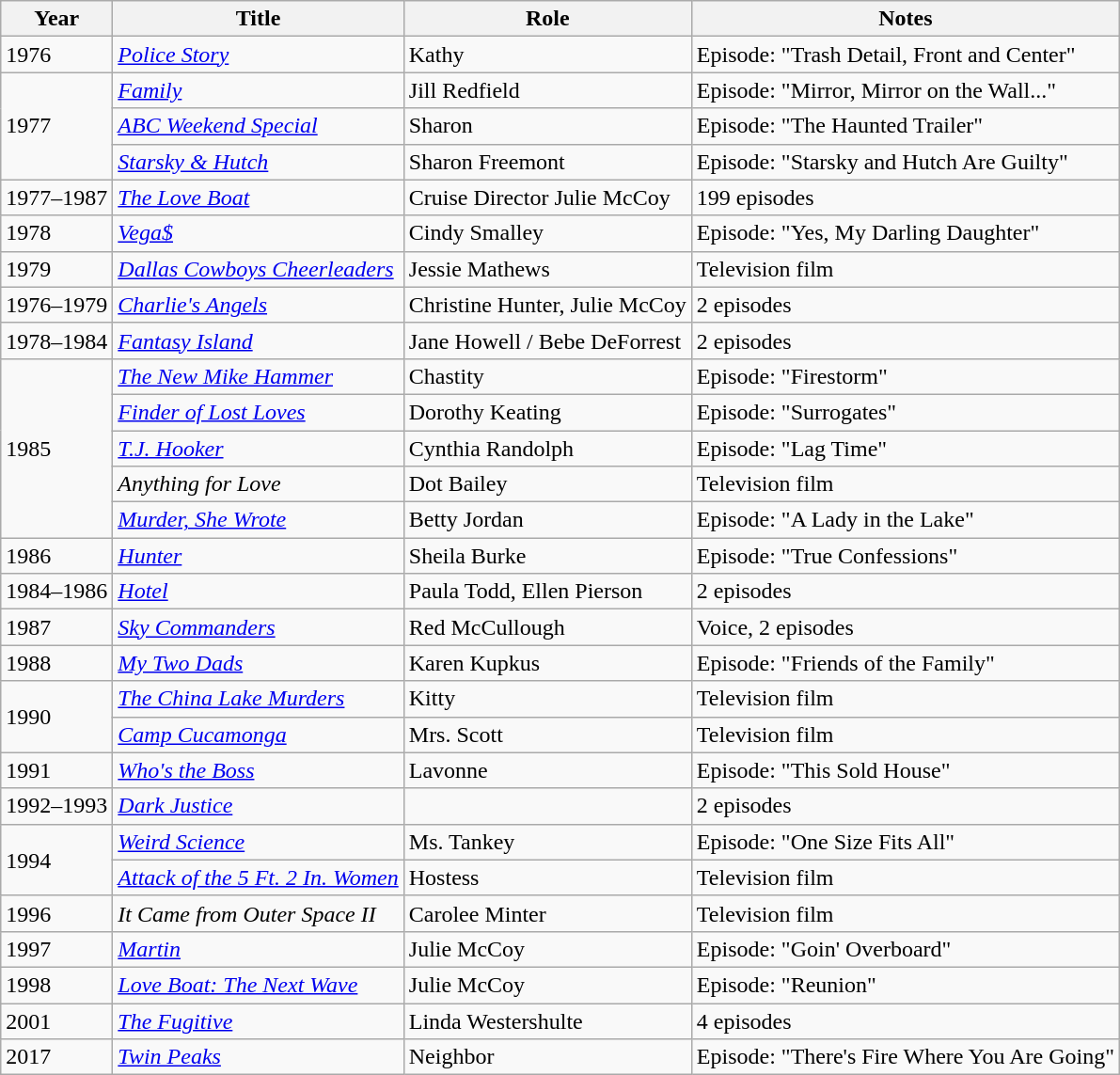<table class="wikitable sortable">
<tr>
<th>Year</th>
<th>Title</th>
<th>Role</th>
<th class= "unsortable">Notes</th>
</tr>
<tr>
<td>1976</td>
<td><em><a href='#'>Police Story</a></em></td>
<td>Kathy</td>
<td>Episode: "Trash Detail, Front and Center"</td>
</tr>
<tr>
<td rowspan="3">1977</td>
<td><em><a href='#'>Family</a></em></td>
<td>Jill Redfield</td>
<td>Episode: "Mirror, Mirror on the Wall..."</td>
</tr>
<tr>
<td><em><a href='#'>ABC Weekend Special</a></em></td>
<td>Sharon</td>
<td>Episode: "The Haunted Trailer"</td>
</tr>
<tr>
<td><em><a href='#'>Starsky & Hutch</a></em></td>
<td>Sharon Freemont</td>
<td>Episode: "Starsky and Hutch Are Guilty"</td>
</tr>
<tr>
<td>1977–1987</td>
<td><em><a href='#'>The Love Boat</a></em></td>
<td>Cruise Director Julie McCoy</td>
<td>199 episodes</td>
</tr>
<tr>
<td>1978</td>
<td><em><a href='#'>Vega$</a></em></td>
<td>Cindy Smalley</td>
<td>Episode: "Yes, My Darling Daughter"</td>
</tr>
<tr>
<td>1979</td>
<td><em><a href='#'>Dallas Cowboys Cheerleaders</a></em></td>
<td>Jessie Mathews</td>
<td>Television film</td>
</tr>
<tr>
<td>1976–1979</td>
<td><em><a href='#'>Charlie's Angels</a></em></td>
<td>Christine Hunter, Julie McCoy</td>
<td>2 episodes</td>
</tr>
<tr>
<td>1978–1984</td>
<td><em><a href='#'>Fantasy Island</a></em></td>
<td>Jane Howell / Bebe DeForrest</td>
<td>2 episodes</td>
</tr>
<tr>
<td rowspan="5">1985</td>
<td><em><a href='#'>The New Mike Hammer</a></em></td>
<td>Chastity</td>
<td>Episode: "Firestorm"</td>
</tr>
<tr>
<td><em><a href='#'>Finder of Lost Loves</a></em></td>
<td>Dorothy Keating</td>
<td>Episode: "Surrogates"</td>
</tr>
<tr>
<td><em><a href='#'>T.J. Hooker</a></em></td>
<td>Cynthia Randolph</td>
<td>Episode: "Lag Time"</td>
</tr>
<tr>
<td><em>Anything for Love</em></td>
<td>Dot Bailey</td>
<td>Television film</td>
</tr>
<tr>
<td><em><a href='#'>Murder, She Wrote</a></em></td>
<td>Betty Jordan</td>
<td>Episode: "A Lady in the Lake"</td>
</tr>
<tr>
<td>1986</td>
<td><em><a href='#'>Hunter</a></em></td>
<td>Sheila Burke</td>
<td>Episode: "True Confessions"</td>
</tr>
<tr>
<td>1984–1986</td>
<td><em><a href='#'>Hotel</a></em></td>
<td>Paula Todd, Ellen Pierson</td>
<td>2 episodes</td>
</tr>
<tr>
<td>1987</td>
<td><em><a href='#'>Sky Commanders</a></em></td>
<td>Red McCullough</td>
<td>Voice, 2 episodes</td>
</tr>
<tr>
<td>1988</td>
<td><em><a href='#'>My Two Dads</a></em></td>
<td>Karen Kupkus</td>
<td>Episode: "Friends of the Family"</td>
</tr>
<tr>
<td rowspan="2">1990</td>
<td><em><a href='#'>The China Lake Murders</a></em></td>
<td>Kitty</td>
<td>Television film</td>
</tr>
<tr>
<td><em><a href='#'>Camp Cucamonga</a></em></td>
<td>Mrs. Scott</td>
<td>Television film</td>
</tr>
<tr>
<td>1991</td>
<td><em><a href='#'>Who's the Boss</a></em></td>
<td>Lavonne</td>
<td>Episode: "This Sold House"</td>
</tr>
<tr>
<td>1992–1993</td>
<td><em><a href='#'>Dark Justice</a></em></td>
<td></td>
<td>2 episodes</td>
</tr>
<tr>
<td rowspan="2">1994</td>
<td><em><a href='#'>Weird Science</a></em></td>
<td>Ms. Tankey</td>
<td>Episode: "One Size Fits All"</td>
</tr>
<tr>
<td><em><a href='#'>Attack of the 5 Ft. 2 In. Women</a></em></td>
<td>Hostess</td>
<td>Television film</td>
</tr>
<tr>
<td>1996</td>
<td><em>It Came from Outer Space II</em></td>
<td>Carolee Minter</td>
<td>Television film</td>
</tr>
<tr>
<td>1997</td>
<td><em><a href='#'>Martin</a></em></td>
<td>Julie McCoy</td>
<td>Episode: "Goin' Overboard"</td>
</tr>
<tr>
<td>1998</td>
<td><em><a href='#'>Love Boat: The Next Wave</a></em></td>
<td>Julie McCoy</td>
<td>Episode: "Reunion"</td>
</tr>
<tr>
<td>2001</td>
<td><em><a href='#'>The Fugitive</a></em></td>
<td>Linda Westershulte</td>
<td>4 episodes</td>
</tr>
<tr>
<td>2017</td>
<td><em><a href='#'>Twin Peaks</a></em></td>
<td>Neighbor</td>
<td>Episode: "There's Fire Where You Are Going"</td>
</tr>
</table>
